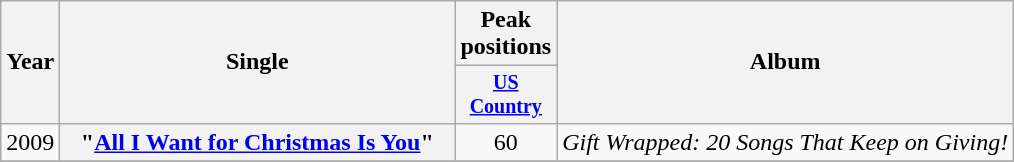<table class="wikitable plainrowheaders" style="text-align:center;">
<tr>
<th rowspan="2">Year</th>
<th rowspan="2" style="width:16em;">Single</th>
<th colspan="1">Peak positions</th>
<th rowspan="2">Album</th>
</tr>
<tr style="font-size:smaller;">
<th width="60"><a href='#'>US Country</a></th>
</tr>
<tr>
<td>2009</td>
<th scope="row">"<a href='#'>All I Want for Christmas Is You</a>"</th>
<td align="center">60</td>
<td><em>Gift Wrapped: 20 Songs That Keep on Giving!</em></td>
</tr>
<tr>
</tr>
</table>
